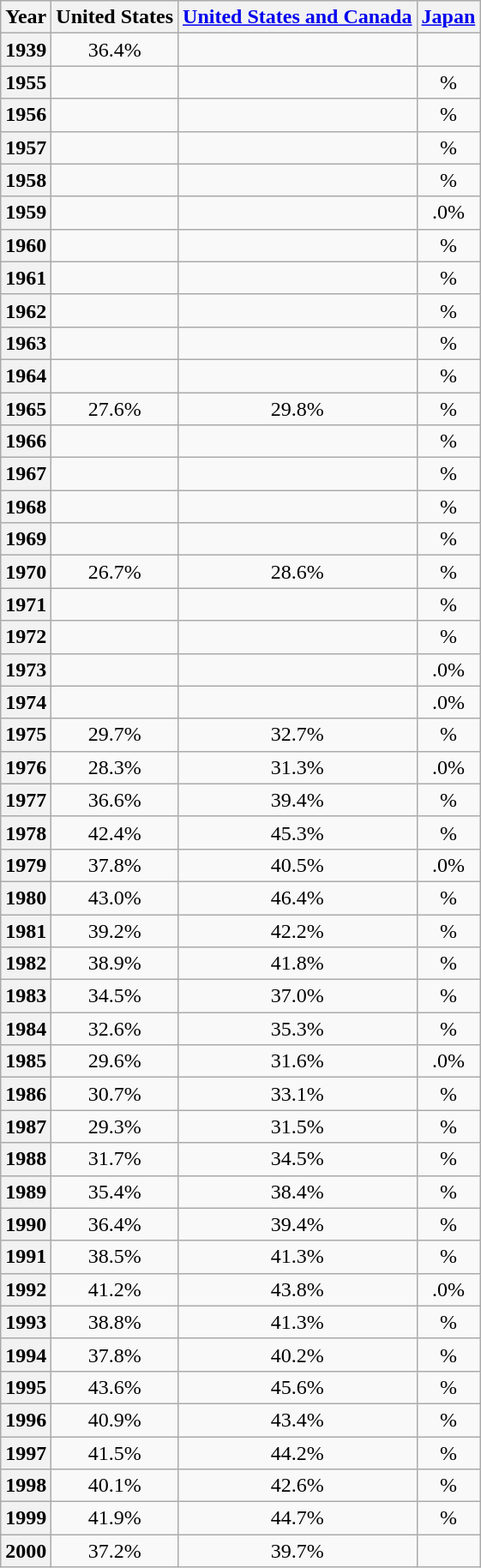<table class="wikitable sortable" style="text-align:center">
<tr>
<th>Year</th>
<th>United States</th>
<th><a href='#'>United States and Canada</a></th>
<th><a href='#'>Japan</a></th>
</tr>
<tr>
<th>1939</th>
<td>36.4%</td>
<td></td>
<td></td>
</tr>
<tr>
<th>1955</th>
<td></td>
<td></td>
<td>%</td>
</tr>
<tr>
<th>1956</th>
<td></td>
<td></td>
<td>%</td>
</tr>
<tr>
<th>1957</th>
<td></td>
<td></td>
<td>%</td>
</tr>
<tr>
<th>1958</th>
<td></td>
<td></td>
<td>%</td>
</tr>
<tr>
<th>1959</th>
<td></td>
<td></td>
<td>.0%</td>
</tr>
<tr>
<th>1960</th>
<td></td>
<td></td>
<td>%</td>
</tr>
<tr>
<th>1961</th>
<td></td>
<td></td>
<td>%</td>
</tr>
<tr>
<th>1962</th>
<td></td>
<td></td>
<td>%</td>
</tr>
<tr>
<th>1963</th>
<td></td>
<td></td>
<td>%</td>
</tr>
<tr>
<th>1964</th>
<td></td>
<td></td>
<td>%</td>
</tr>
<tr>
<th>1965</th>
<td>27.6%</td>
<td>29.8%</td>
<td>%</td>
</tr>
<tr>
<th>1966</th>
<td></td>
<td></td>
<td>%</td>
</tr>
<tr>
<th>1967</th>
<td></td>
<td></td>
<td>%</td>
</tr>
<tr>
<th>1968</th>
<td></td>
<td></td>
<td>%</td>
</tr>
<tr>
<th>1969</th>
<td></td>
<td></td>
<td>%</td>
</tr>
<tr>
<th>1970</th>
<td>26.7%</td>
<td>28.6%</td>
<td>%</td>
</tr>
<tr>
<th>1971</th>
<td></td>
<td></td>
<td>%</td>
</tr>
<tr>
<th>1972</th>
<td></td>
<td></td>
<td>%</td>
</tr>
<tr>
<th>1973</th>
<td></td>
<td></td>
<td>.0%</td>
</tr>
<tr>
<th>1974</th>
<td></td>
<td></td>
<td>.0%</td>
</tr>
<tr>
<th>1975</th>
<td>29.7%</td>
<td>32.7%</td>
<td>%</td>
</tr>
<tr>
<th>1976</th>
<td>28.3%</td>
<td>31.3%</td>
<td>.0%</td>
</tr>
<tr>
<th>1977</th>
<td>36.6%</td>
<td>39.4%</td>
<td>%</td>
</tr>
<tr>
<th>1978</th>
<td>42.4%</td>
<td>45.3%</td>
<td>%</td>
</tr>
<tr>
<th>1979</th>
<td>37.8%</td>
<td>40.5%</td>
<td>.0%</td>
</tr>
<tr>
<th>1980</th>
<td>43.0%</td>
<td>46.4%</td>
<td>%</td>
</tr>
<tr>
<th>1981</th>
<td>39.2%</td>
<td>42.2%</td>
<td>%</td>
</tr>
<tr>
<th>1982</th>
<td>38.9%</td>
<td>41.8%</td>
<td>%</td>
</tr>
<tr>
<th>1983</th>
<td>34.5%</td>
<td>37.0%</td>
<td>%</td>
</tr>
<tr>
<th>1984</th>
<td>32.6%</td>
<td>35.3%</td>
<td>%</td>
</tr>
<tr>
<th>1985</th>
<td>29.6%</td>
<td>31.6%</td>
<td>.0%</td>
</tr>
<tr>
<th>1986</th>
<td>30.7%</td>
<td>33.1%</td>
<td>%</td>
</tr>
<tr>
<th>1987</th>
<td>29.3%</td>
<td>31.5%</td>
<td>%</td>
</tr>
<tr>
<th>1988</th>
<td>31.7%</td>
<td>34.5%</td>
<td>%</td>
</tr>
<tr>
<th>1989</th>
<td>35.4%</td>
<td>38.4%</td>
<td>%</td>
</tr>
<tr>
<th>1990</th>
<td>36.4%</td>
<td>39.4%</td>
<td>%</td>
</tr>
<tr>
<th>1991</th>
<td>38.5%</td>
<td>41.3%</td>
<td>%</td>
</tr>
<tr>
<th>1992</th>
<td>41.2%</td>
<td>43.8%</td>
<td>.0%</td>
</tr>
<tr>
<th>1993</th>
<td>38.8%</td>
<td>41.3%</td>
<td>%</td>
</tr>
<tr>
<th>1994</th>
<td>37.8%</td>
<td>40.2%</td>
<td>%</td>
</tr>
<tr>
<th>1995</th>
<td>43.6%</td>
<td>45.6%</td>
<td>%</td>
</tr>
<tr>
<th>1996</th>
<td>40.9%</td>
<td>43.4%</td>
<td>%</td>
</tr>
<tr>
<th>1997</th>
<td>41.5%</td>
<td>44.2%</td>
<td>%</td>
</tr>
<tr>
<th>1998</th>
<td>40.1%</td>
<td>42.6%</td>
<td>%</td>
</tr>
<tr>
<th>1999</th>
<td>41.9%</td>
<td>44.7%</td>
<td>%</td>
</tr>
<tr>
<th>2000</th>
<td>37.2%</td>
<td>39.7%</td>
<td></td>
</tr>
</table>
